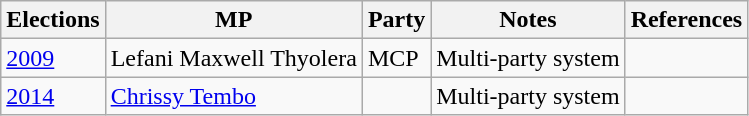<table class="wikitable">
<tr>
<th>Elections</th>
<th>MP</th>
<th>Party</th>
<th>Notes</th>
<th>References</th>
</tr>
<tr>
<td><a href='#'>2009</a></td>
<td>Lefani Maxwell Thyolera</td>
<td>MCP</td>
<td>Multi-party system</td>
<td></td>
</tr>
<tr>
<td><a href='#'>2014</a></td>
<td><a href='#'>Chrissy Tembo</a></td>
<td></td>
<td>Multi-party system</td>
<td></td>
</tr>
</table>
